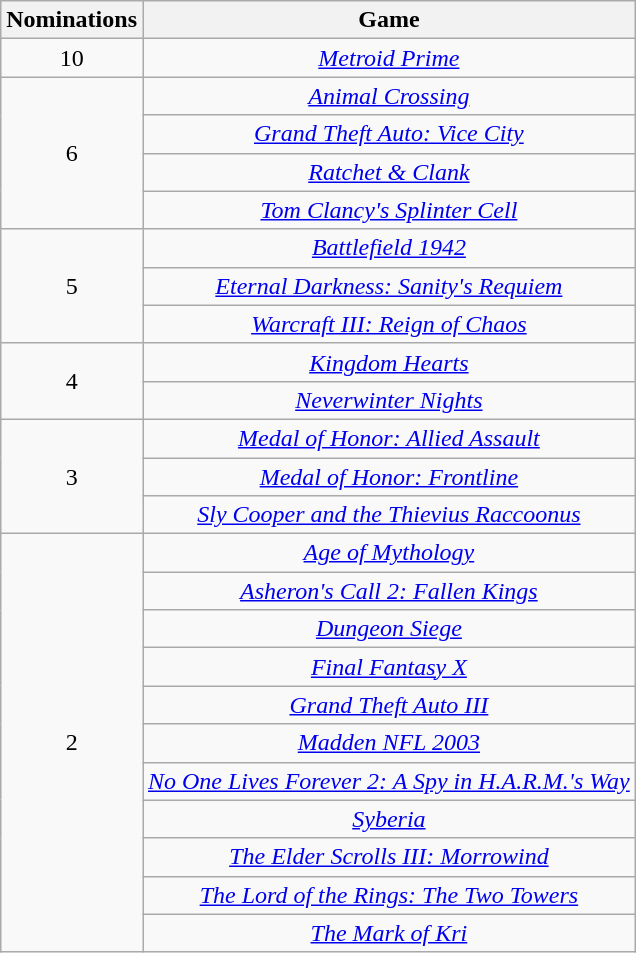<table class="wikitable floatleft" rowspan="2" style="text-align:center;" background: #f6e39c;>
<tr>
<th scope="col">Nominations</th>
<th scope="col">Game</th>
</tr>
<tr>
<td>10</td>
<td><em><a href='#'>Metroid Prime</a></em></td>
</tr>
<tr>
<td rowspan=4>6</td>
<td><em><a href='#'>Animal Crossing</a></em></td>
</tr>
<tr>
<td><em><a href='#'>Grand Theft Auto: Vice City</a></em></td>
</tr>
<tr>
<td><em><a href='#'>Ratchet & Clank</a></em></td>
</tr>
<tr>
<td><em><a href='#'>Tom Clancy's Splinter Cell</a></em></td>
</tr>
<tr>
<td rowspan=3>5</td>
<td><em><a href='#'>Battlefield 1942</a></em></td>
</tr>
<tr>
<td><em><a href='#'>Eternal Darkness: Sanity's Requiem</a></em></td>
</tr>
<tr>
<td><em><a href='#'>Warcraft III: Reign of Chaos</a></em></td>
</tr>
<tr>
<td rowspan=2>4</td>
<td><em><a href='#'>Kingdom Hearts</a></em></td>
</tr>
<tr>
<td><em><a href='#'>Neverwinter Nights</a></em></td>
</tr>
<tr>
<td rowspan=3>3</td>
<td><em><a href='#'>Medal of Honor: Allied Assault</a></em></td>
</tr>
<tr>
<td><em><a href='#'>Medal of Honor: Frontline</a></em></td>
</tr>
<tr>
<td><em><a href='#'>Sly Cooper and the Thievius Raccoonus</a></em></td>
</tr>
<tr>
<td rowspan=11>2</td>
<td><em><a href='#'>Age of Mythology</a></em></td>
</tr>
<tr>
<td><em><a href='#'>Asheron's Call 2: Fallen Kings</a></em></td>
</tr>
<tr>
<td><em><a href='#'>Dungeon Siege</a></em></td>
</tr>
<tr>
<td><em><a href='#'>Final Fantasy X</a></em></td>
</tr>
<tr>
<td><em><a href='#'>Grand Theft Auto III</a></em></td>
</tr>
<tr>
<td><em><a href='#'>Madden NFL 2003</a></em></td>
</tr>
<tr>
<td><em><a href='#'>No One Lives Forever 2: A Spy in H.A.R.M.'s Way</a></em></td>
</tr>
<tr>
<td><em><a href='#'>Syberia</a></em></td>
</tr>
<tr>
<td><em><a href='#'>The Elder Scrolls III: Morrowind</a></em></td>
</tr>
<tr>
<td><em><a href='#'>The Lord of the Rings: The Two Towers</a></em></td>
</tr>
<tr>
<td><em><a href='#'>The Mark of Kri</a></em></td>
</tr>
</table>
